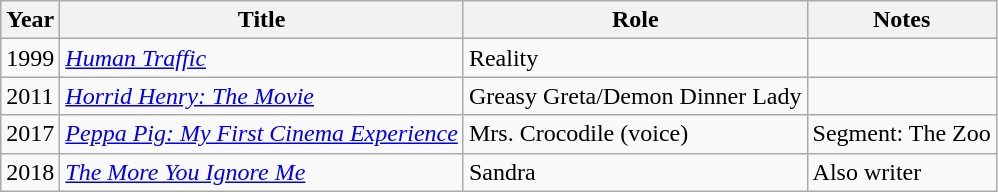<table class="wikitable">
<tr>
<th>Year</th>
<th>Title</th>
<th>Role</th>
<th>Notes</th>
</tr>
<tr>
<td>1999</td>
<td><em><a href='#'>Human Traffic</a></em></td>
<td>Reality</td>
<td></td>
</tr>
<tr>
<td>2011</td>
<td><em><a href='#'>Horrid Henry: The Movie</a></em></td>
<td>Greasy Greta/Demon Dinner Lady</td>
<td></td>
</tr>
<tr>
<td>2017</td>
<td><em><a href='#'>Peppa Pig: My First Cinema Experience</a></em></td>
<td>Mrs. Crocodile (voice)</td>
<td>Segment: The Zoo</td>
</tr>
<tr>
<td>2018</td>
<td><em><a href='#'>The More You Ignore Me</a></em></td>
<td>Sandra</td>
<td>Also writer</td>
</tr>
</table>
